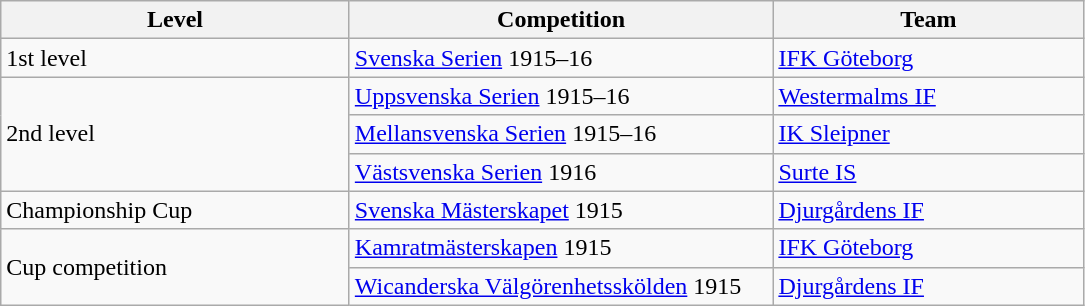<table class="wikitable" style="text-align: left;">
<tr>
<th style="width: 225px;">Level</th>
<th style="width: 275px;">Competition</th>
<th style="width: 200px;">Team</th>
</tr>
<tr>
<td>1st level</td>
<td><a href='#'>Svenska Serien</a> 1915–16</td>
<td><a href='#'>IFK Göteborg</a></td>
</tr>
<tr>
<td rowspan=3>2nd level</td>
<td><a href='#'>Uppsvenska Serien</a> 1915–16</td>
<td><a href='#'>Westermalms IF</a></td>
</tr>
<tr>
<td><a href='#'>Mellansvenska Serien</a> 1915–16</td>
<td><a href='#'>IK Sleipner</a></td>
</tr>
<tr>
<td><a href='#'>Västsvenska Serien</a> 1916</td>
<td><a href='#'>Surte IS</a></td>
</tr>
<tr>
<td>Championship Cup</td>
<td><a href='#'>Svenska Mästerskapet</a> 1915</td>
<td><a href='#'>Djurgårdens IF</a></td>
</tr>
<tr>
<td rowspan=2>Cup competition</td>
<td><a href='#'>Kamratmästerskapen</a> 1915</td>
<td><a href='#'>IFK Göteborg</a></td>
</tr>
<tr>
<td><a href='#'>Wicanderska Välgörenhetsskölden</a> 1915</td>
<td><a href='#'>Djurgårdens IF</a></td>
</tr>
</table>
